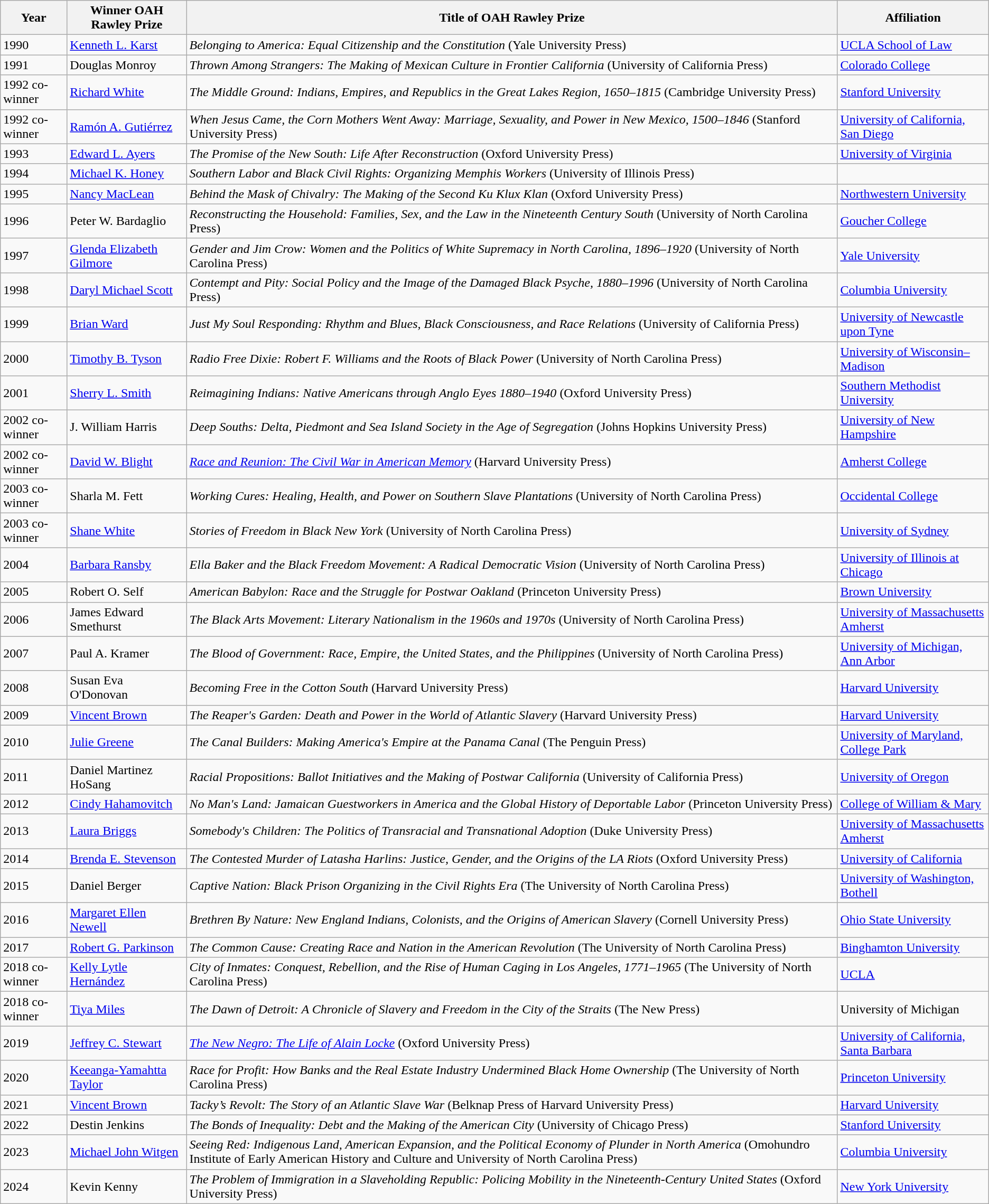<table class="wikitable">
<tr>
<th>Year</th>
<th>Winner OAH Rawley Prize</th>
<th>Title of OAH Rawley Prize</th>
<th>Affiliation</th>
</tr>
<tr>
<td>1990</td>
<td><a href='#'>Kenneth L. Karst</a></td>
<td><em>Belonging to America: Equal Citizenship and the Constitution</em> (Yale University Press)</td>
<td><a href='#'>UCLA School of Law</a></td>
</tr>
<tr>
<td>1991</td>
<td>Douglas Monroy</td>
<td><em>Thrown Among Strangers: The Making of Mexican Culture in Frontier California</em> (University of California Press)</td>
<td><a href='#'>Colorado College</a></td>
</tr>
<tr>
<td>1992 co-winner</td>
<td><a href='#'>Richard White</a></td>
<td><em>The Middle Ground: Indians, Empires, and Republics in the Great Lakes Region, 1650–1815</em> (Cambridge University Press)</td>
<td><a href='#'>Stanford University</a></td>
</tr>
<tr>
<td>1992 co-winner</td>
<td><a href='#'>Ramón A. Gutiérrez</a></td>
<td><em>When Jesus Came, the Corn Mothers Went Away: Marriage, Sexuality, and Power in New Mexico, 1500–1846</em> (Stanford University Press)</td>
<td><a href='#'>University of California, San Diego</a></td>
</tr>
<tr>
<td>1993</td>
<td><a href='#'>Edward L. Ayers</a></td>
<td><em>The Promise of the New South: Life After Reconstruction</em> (Oxford University Press)</td>
<td><a href='#'>University of Virginia</a></td>
</tr>
<tr>
<td>1994</td>
<td><a href='#'>Michael K. Honey</a></td>
<td><em>Southern Labor and Black Civil Rights: Organizing Memphis Workers</em> (University of Illinois Press)</td>
</tr>
<tr>
<td>1995</td>
<td><a href='#'>Nancy MacLean</a></td>
<td><em>Behind the Mask of Chivalry: The Making of the Second Ku Klux Klan</em> (Oxford University Press)</td>
<td><a href='#'>Northwestern University</a></td>
</tr>
<tr>
<td>1996</td>
<td>Peter W. Bardaglio</td>
<td><em>Reconstructing the Household: Families, Sex, and the Law in the Nineteenth Century South</em> (University of North Carolina Press)</td>
<td><a href='#'>Goucher College</a></td>
</tr>
<tr>
<td>1997</td>
<td><a href='#'>Glenda Elizabeth Gilmore</a></td>
<td><em>Gender and Jim Crow: Women and the Politics of White Supremacy in North Carolina, 1896–1920</em> (University of North Carolina Press)</td>
<td><a href='#'>Yale University</a></td>
</tr>
<tr>
<td>1998</td>
<td><a href='#'>Daryl Michael Scott</a></td>
<td><em>Contempt and Pity: Social Policy and the Image of the Damaged Black Psyche, 1880–1996</em>  (University of North Carolina Press)</td>
<td><a href='#'>Columbia University</a></td>
</tr>
<tr>
<td>1999</td>
<td><a href='#'>Brian Ward</a></td>
<td><em>Just My Soul Responding: Rhythm and Blues, Black Consciousness, and Race Relations</em> (University of California Press)</td>
<td><a href='#'>University of Newcastle upon Tyne</a></td>
</tr>
<tr>
<td>2000</td>
<td><a href='#'>Timothy B. Tyson</a></td>
<td><em>Radio Free Dixie: Robert F. Williams and the Roots of Black Power</em> (University of North Carolina Press)</td>
<td><a href='#'>University of Wisconsin–Madison</a></td>
</tr>
<tr>
<td>2001</td>
<td><a href='#'>Sherry L. Smith</a></td>
<td><em>Reimagining Indians:  Native Americans through Anglo Eyes 1880–1940</em> (Oxford University Press)</td>
<td><a href='#'>Southern Methodist University</a></td>
</tr>
<tr>
<td>2002 co-winner</td>
<td>J. William Harris</td>
<td><em>Deep Souths:  Delta, Piedmont and Sea Island Society in the Age of Segregation</em> (Johns Hopkins University Press)</td>
<td><a href='#'>University of New Hampshire</a></td>
</tr>
<tr>
<td>2002 co-winner</td>
<td><a href='#'>David W. Blight</a></td>
<td><em><a href='#'>Race and Reunion: The Civil War in American Memory</a></em> (Harvard University Press)</td>
<td><a href='#'>Amherst College</a></td>
</tr>
<tr>
<td>2003 co-winner</td>
<td>Sharla M. Fett</td>
<td><em>Working Cures: Healing, Health, and Power on Southern Slave Plantations</em> (University of North Carolina Press)</td>
<td><a href='#'>Occidental College</a></td>
</tr>
<tr>
<td>2003 co-winner</td>
<td><a href='#'>Shane White</a></td>
<td><em>Stories of Freedom in Black New York</em> (University of North Carolina Press)</td>
<td><a href='#'>University of Sydney</a></td>
</tr>
<tr>
<td>2004</td>
<td><a href='#'>Barbara Ransby</a></td>
<td><em>Ella Baker and the Black Freedom Movement:  A Radical Democratic Vision</em> (University of North Carolina Press)</td>
<td><a href='#'>University of Illinois at Chicago</a></td>
</tr>
<tr>
<td>2005</td>
<td>Robert O. Self </td>
<td><em>American Babylon: Race and the Struggle for Postwar Oakland</em> (Princeton University Press)</td>
<td><a href='#'>Brown University</a></td>
</tr>
<tr>
<td>2006</td>
<td>James Edward Smethurst</td>
<td><em>The Black Arts Movement: Literary Nationalism in the 1960s and 1970s</em> (University of North Carolina Press)</td>
<td><a href='#'>University of Massachusetts Amherst</a></td>
</tr>
<tr>
<td>2007</td>
<td>Paul A. Kramer</td>
<td><em>The Blood of Government: Race, Empire, the United States, and the Philippines</em> (University of North Carolina Press)</td>
<td><a href='#'>University of Michigan, Ann Arbor</a></td>
</tr>
<tr>
<td>2008</td>
<td>Susan Eva O'Donovan</td>
<td><em>Becoming Free in the Cotton South</em> (Harvard University Press)</td>
<td><a href='#'>Harvard University</a></td>
</tr>
<tr>
<td>2009</td>
<td><a href='#'>Vincent Brown</a></td>
<td><em>The Reaper's Garden: Death and Power in the World of Atlantic Slavery</em> (Harvard University Press)</td>
<td><a href='#'>Harvard University</a></td>
</tr>
<tr>
<td>2010</td>
<td><a href='#'>Julie Greene</a></td>
<td><em>The Canal Builders: Making America's Empire at the Panama Canal</em> (The Penguin Press)</td>
<td><a href='#'>University of Maryland, College Park</a></td>
</tr>
<tr>
<td>2011</td>
<td>Daniel Martinez HoSang</td>
<td><em>Racial Propositions: Ballot Initiatives and the Making of Postwar California</em> (University of California Press)</td>
<td><a href='#'>University of Oregon</a></td>
</tr>
<tr>
<td>2012</td>
<td><a href='#'>Cindy Hahamovitch</a></td>
<td><em>No Man's Land: Jamaican Guestworkers in America and the Global History of Deportable Labor</em> (Princeton University Press)</td>
<td><a href='#'>College of William & Mary</a></td>
</tr>
<tr>
<td>2013</td>
<td><a href='#'>Laura Briggs</a></td>
<td><em>Somebody's Children: The Politics of Transracial and Transnational Adoption</em> (Duke University Press)</td>
<td><a href='#'>University of Massachusetts Amherst</a></td>
</tr>
<tr>
<td>2014</td>
<td><a href='#'>Brenda E. Stevenson</a></td>
<td><em>The Contested Murder of Latasha Harlins: Justice, Gender, and the Origins of the LA Riots</em> (Oxford University Press)</td>
<td><a href='#'>University of California</a></td>
</tr>
<tr>
<td>2015</td>
<td>Daniel Berger</td>
<td><em>Captive Nation: Black Prison Organizing in the Civil Rights Era</em> (The University of North Carolina Press)</td>
<td><a href='#'>University of Washington, Bothell</a></td>
</tr>
<tr>
<td>2016</td>
<td><a href='#'>Margaret Ellen Newell</a></td>
<td><em>Brethren By Nature: New England Indians, Colonists, and the Origins of American Slavery</em> (Cornell University Press)</td>
<td><a href='#'>Ohio State University</a></td>
</tr>
<tr>
<td>2017</td>
<td><a href='#'>Robert G. Parkinson</a></td>
<td><em>The Common Cause: Creating Race and Nation in the American Revolution</em> (The University of North Carolina Press)</td>
<td><a href='#'>Binghamton University</a></td>
</tr>
<tr>
<td>2018 co-winner</td>
<td><a href='#'>Kelly Lytle Hernández</a></td>
<td><em>City of Inmates: Conquest, Rebellion, and the Rise of Human Caging in Los Angeles, 1771–1965 </em> (The University of North Carolina Press)</td>
<td><a href='#'>UCLA</a></td>
</tr>
<tr>
<td>2018 co-winner</td>
<td><a href='#'>Tiya Miles</a></td>
<td><em>The Dawn of Detroit: A Chronicle of Slavery and Freedom in the City of the Straits</em> (The New Press)</td>
<td>University of Michigan</td>
</tr>
<tr>
<td>2019</td>
<td><a href='#'>Jeffrey C. Stewart</a></td>
<td><em><a href='#'>The New Negro: The Life of Alain Locke</a></em> (Oxford University Press)</td>
<td><a href='#'>University of California, Santa Barbara</a></td>
</tr>
<tr>
<td>2020</td>
<td><a href='#'>Keeanga-Yamahtta Taylor</a></td>
<td><em> Race for Profit: How Banks and the Real Estate Industry Undermined Black Home Ownership</em> (The University of North Carolina Press)</td>
<td><a href='#'>Princeton University</a></td>
</tr>
<tr>
<td>2021</td>
<td><a href='#'>Vincent Brown</a></td>
<td><em>Tacky’s Revolt: The Story of an Atlantic Slave War</em> (Belknap Press of Harvard University Press)</td>
<td><a href='#'>Harvard University</a></td>
</tr>
<tr>
<td>2022</td>
<td>Destin Jenkins</td>
<td><em>The Bonds of Inequality: Debt and the Making of the American City</em> (University of Chicago Press)</td>
<td><a href='#'>Stanford University</a></td>
</tr>
<tr>
<td>2023</td>
<td><a href='#'>Michael John Witgen</a></td>
<td><em>Seeing Red: Indigenous Land, American Expansion, and the Political Economy of Plunder in North America</em> (Omohundro Institute of Early American History and Culture and University of North Carolina Press)</td>
<td><a href='#'>Columbia University</a></td>
</tr>
<tr>
<td>2024</td>
<td>Kevin Kenny</td>
<td><em>The Problem of Immigration in a Slaveholding Republic: Policing Mobility in the Nineteenth-Century United States</em> (Oxford University Press)</td>
<td><a href='#'>New York University</a></td>
</tr>
</table>
